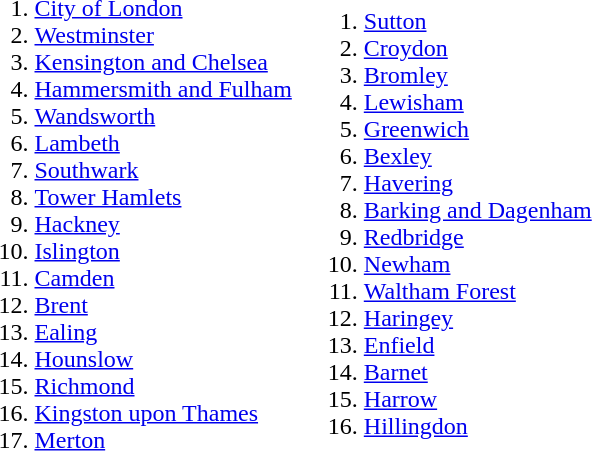<table>
<tr>
<td><ol><br><li><a href='#'>City of London</a> 
<li><a href='#'>Westminster</a></li>
<li><a href='#'>Kensington and Chelsea</a></li>
<li><a href='#'>Hammersmith and Fulham</a></li>
<li><a href='#'>Wandsworth</a></li>
<li><a href='#'>Lambeth</a></li>
<li><a href='#'>Southwark</a></li>
<li><a href='#'>Tower Hamlets</a></li>
<li><a href='#'>Hackney</a></li>
<li><a href='#'>Islington</a></li>
<li><a href='#'>Camden</a></li>
<li><a href='#'>Brent</a></li>
<li><a href='#'>Ealing</a></li>
<li><a href='#'>Hounslow</a></li>
<li><a href='#'>Richmond</a></li>
<li><a href='#'>Kingston upon Thames</a></li>
<li><a href='#'>Merton</a></li>
</ol></td>
<td></td>
<td><ol><br><li><a href='#'>Sutton</a></li>
<li><a href='#'>Croydon</a></li>
<li><a href='#'>Bromley</a></li>
<li><a href='#'>Lewisham</a></li>
<li><a href='#'>Greenwich</a></li>
<li><a href='#'>Bexley</a></li>
<li><a href='#'>Havering</a></li>
<li><a href='#'>Barking and Dagenham</a></li>
<li><a href='#'>Redbridge</a></li>
<li><a href='#'>Newham</a></li>
<li><a href='#'>Waltham Forest</a></li>
<li><a href='#'>Haringey</a></li>
<li><a href='#'>Enfield</a></li>
<li><a href='#'>Barnet</a></li>
<li><a href='#'>Harrow</a></li>
<li><a href='#'>Hillingdon</a></li>
</ol></td>
</tr>
<tr>
</tr>
</table>
